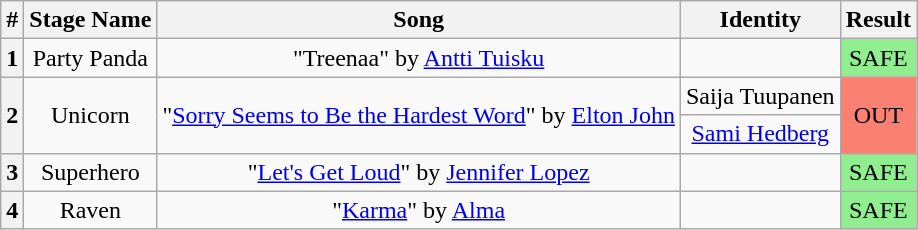<table class="wikitable plainrowheaders" style="text-align: center;">
<tr>
<th>#</th>
<th>Stage Name</th>
<th>Song</th>
<th>Identity</th>
<th>Result</th>
</tr>
<tr>
<th>1</th>
<td>Party Panda</td>
<td>"Treenaa" by <a href='#'>Antti Tuisku</a></td>
<td></td>
<td bgcolor=lightgreen>SAFE</td>
</tr>
<tr>
<th rowspan="2">2</th>
<td rowspan="2">Unicorn</td>
<td rowspan="2">"<a href='#'>Sorry Seems to Be the Hardest Word</a>" by <a href='#'>Elton John</a></td>
<td>Saija Tuupanen</td>
<td rowspan="2" bgcolor=salmon>OUT</td>
</tr>
<tr>
<td><a href='#'>Sami Hedberg</a></td>
</tr>
<tr>
<th>3</th>
<td>Superhero</td>
<td>"<a href='#'>Let's Get Loud</a>" by <a href='#'>Jennifer Lopez</a></td>
<td></td>
<td bgcolor=lightgreen>SAFE</td>
</tr>
<tr>
<th>4</th>
<td>Raven</td>
<td>"<a href='#'>Karma</a>" by <a href='#'>Alma</a></td>
<td></td>
<td bgcolor=lightgreen>SAFE</td>
</tr>
</table>
